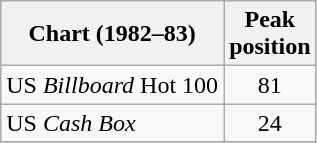<table class="wikitable">
<tr>
<th>Chart (1982–83)</th>
<th style="text-align:center;">Peak<br>position</th>
</tr>
<tr>
<td>US <em>Billboard</em> Hot 100</td>
<td style="text-align:center;">81</td>
</tr>
<tr>
<td>US <em>Cash Box</em></td>
<td style="text-align:center;">24</td>
</tr>
<tr>
</tr>
</table>
